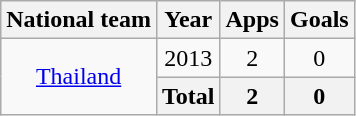<table class="wikitable" style="text-align:center">
<tr>
<th>National team</th>
<th>Year</th>
<th>Apps</th>
<th>Goals</th>
</tr>
<tr>
<td rowspan="2" valign="center"><a href='#'>Thailand</a></td>
<td>2013</td>
<td>2</td>
<td>0</td>
</tr>
<tr>
<th>Total</th>
<th>2</th>
<th>0</th>
</tr>
</table>
